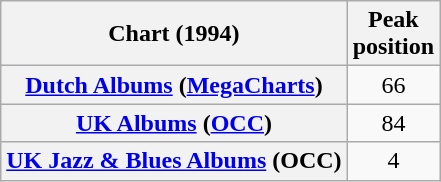<table class="wikitable sortable plainrowheaders" style="text-align:center">
<tr>
<th scope="col">Chart (1994)</th>
<th scope="col">Peak<br>position</th>
</tr>
<tr>
<th scope="row"><a href='#'>Dutch Albums</a> (<a href='#'>MegaCharts</a>)</th>
<td>66</td>
</tr>
<tr>
<th scope="row"><a href='#'>UK Albums</a> (<a href='#'>OCC</a>)</th>
<td>84</td>
</tr>
<tr>
<th scope="row"><a href='#'>UK Jazz & Blues Albums</a> (OCC)</th>
<td>4</td>
</tr>
</table>
